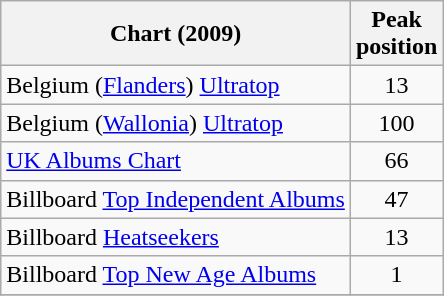<table class="wikitable sortable">
<tr>
<th>Chart (2009)</th>
<th>Peak<br>position</th>
</tr>
<tr>
<td>Belgium (<a href='#'>Flanders</a>) <a href='#'>Ultratop</a></td>
<td align=center>13</td>
</tr>
<tr>
<td>Belgium (<a href='#'>Wallonia</a>) <a href='#'>Ultratop</a></td>
<td align=center>100</td>
</tr>
<tr>
<td><a href='#'>UK Albums Chart</a></td>
<td align=center>66</td>
</tr>
<tr>
<td>Billboard <a href='#'>Top Independent Albums</a></td>
<td align=center>47</td>
</tr>
<tr>
<td>Billboard <a href='#'>Heatseekers</a></td>
<td align=center>13</td>
</tr>
<tr>
<td>Billboard <a href='#'>Top New Age Albums</a></td>
<td align=center>1</td>
</tr>
<tr>
</tr>
</table>
